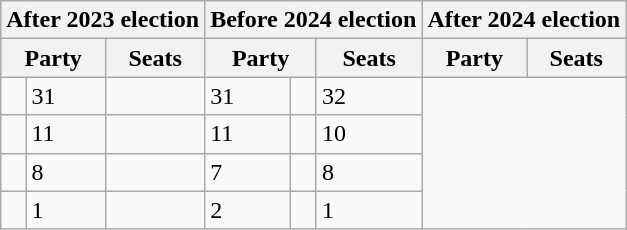<table class="wikitable">
<tr>
<th colspan="3">After 2023 election</th>
<th colspan="3">Before 2024 election</th>
<th colspan="3">After 2024 election</th>
</tr>
<tr>
<th colspan="2">Party</th>
<th>Seats</th>
<th colspan="2">Party</th>
<th>Seats</th>
<th colspan="2">Party</th>
<th>Seats</th>
</tr>
<tr>
<td></td>
<td>31</td>
<td></td>
<td>31</td>
<td></td>
<td>32</td>
</tr>
<tr>
<td></td>
<td>11</td>
<td></td>
<td>11</td>
<td></td>
<td>10</td>
</tr>
<tr>
<td></td>
<td>8</td>
<td></td>
<td>7</td>
<td></td>
<td>8</td>
</tr>
<tr>
<td></td>
<td>1</td>
<td></td>
<td>2</td>
<td></td>
<td>1</td>
</tr>
</table>
